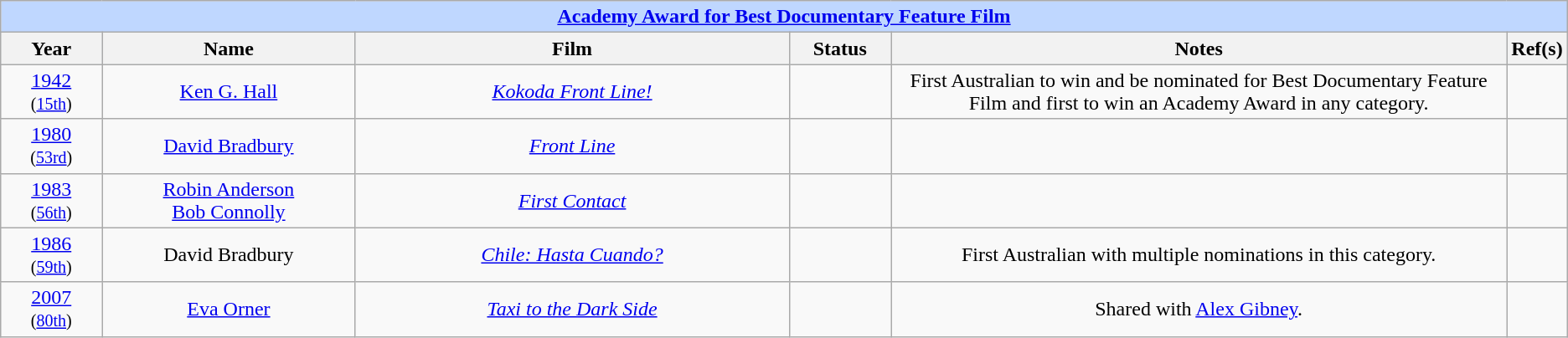<table class="wikitable" style="text-align: center">
<tr style="background:#bfd7ff;">
<td colspan="6" style="text-align:center;"><strong><a href='#'>Academy Award for Best Documentary Feature Film</a></strong></td>
</tr>
<tr style="background:#ebf5ff;">
<th style="width:75px;">Year</th>
<th style="width:200px;">Name</th>
<th style="width:350px;">Film</th>
<th style="width:75px;">Status</th>
<th style="width:500px;">Notes</th>
<th width="3">Ref(s)</th>
</tr>
<tr>
<td style="text-align: center"><a href='#'>1942</a><br><small>(<a href='#'>15th</a>)</small></td>
<td><a href='#'>Ken G. Hall</a></td>
<td><em><a href='#'>Kokoda Front Line!</a></em></td>
<td></td>
<td>First Australian to win and be nominated for Best Documentary Feature Film and first to win an Academy Award in any category.</td>
<td style="text-align: center"></td>
</tr>
<tr>
<td style="text-align: center"><a href='#'>1980</a><br><small>(<a href='#'>53rd</a>)</small></td>
<td><a href='#'>David Bradbury</a></td>
<td><em><a href='#'>Front Line</a></em></td>
<td></td>
<td></td>
<td style="text-align: center"></td>
</tr>
<tr>
<td style="text-align: center"><a href='#'>1983</a><br><small>(<a href='#'>56th</a>)</small></td>
<td><a href='#'>Robin Anderson</a><br><a href='#'>Bob Connolly</a></td>
<td><em><a href='#'>First Contact</a></em></td>
<td></td>
<td></td>
<td style="text-align: center"></td>
</tr>
<tr>
<td style="text-align: center"><a href='#'>1986</a><br><small>(<a href='#'>59th</a>)</small></td>
<td>David Bradbury</td>
<td><em><a href='#'>Chile: Hasta Cuando?</a></em></td>
<td></td>
<td>First Australian with multiple nominations in this category.</td>
<td></td>
</tr>
<tr>
<td style="text-align: center"><a href='#'>2007</a><br><small>(<a href='#'>80th</a>)</small></td>
<td><a href='#'>Eva Orner</a></td>
<td><em><a href='#'>Taxi to the Dark Side</a></em></td>
<td></td>
<td>Shared with <a href='#'>Alex Gibney</a>.</td>
<td style="text-align: center"></td>
</tr>
</table>
